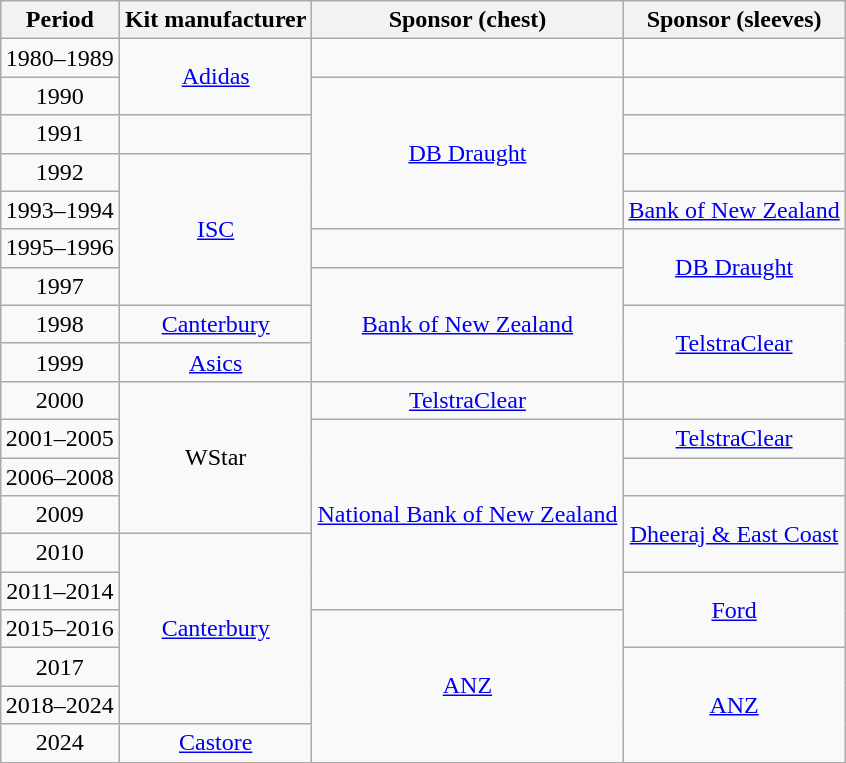<table class="wikitable" style="text-align:center; margin-left:1em; float:right">
<tr>
<th>Period</th>
<th>Kit manufacturer</th>
<th>Sponsor (chest)</th>
<th>Sponsor (sleeves)</th>
</tr>
<tr>
<td>1980–1989</td>
<td rowspan=2><a href='#'>Adidas</a></td>
<td></td>
<td></td>
</tr>
<tr>
<td>1990</td>
<td rowspan=4><a href='#'>DB Draught</a></td>
<td></td>
</tr>
<tr>
<td>1991</td>
<td></td>
<td></td>
</tr>
<tr>
<td>1992</td>
<td rowspan=4><a href='#'>ISC</a></td>
<td></td>
</tr>
<tr>
<td>1993–1994</td>
<td><a href='#'>Bank of New Zealand</a></td>
</tr>
<tr>
<td>1995–1996</td>
<td></td>
<td rowspan=2><a href='#'>DB Draught</a></td>
</tr>
<tr>
<td>1997</td>
<td rowspan=3><a href='#'>Bank of New Zealand</a></td>
</tr>
<tr>
<td>1998</td>
<td><a href='#'>Canterbury</a></td>
<td rowspan=2><a href='#'>TelstraClear</a></td>
</tr>
<tr>
<td>1999</td>
<td><a href='#'>Asics</a></td>
</tr>
<tr>
<td>2000</td>
<td rowspan=4>WStar</td>
<td><a href='#'>TelstraClear</a></td>
<td></td>
</tr>
<tr>
<td>2001–2005</td>
<td rowspan=5><a href='#'>National Bank of New Zealand</a></td>
<td><a href='#'>TelstraClear</a></td>
</tr>
<tr>
<td>2006–2008</td>
<td></td>
</tr>
<tr>
<td>2009</td>
<td rowspan=2><a href='#'>Dheeraj & East Coast</a></td>
</tr>
<tr>
<td>2010</td>
<td rowspan=5><a href='#'>Canterbury</a></td>
</tr>
<tr>
<td>2011–2014</td>
<td rowspan=2><a href='#'>Ford</a></td>
</tr>
<tr>
<td>2015–2016</td>
<td rowspan="4"><a href='#'>ANZ</a></td>
</tr>
<tr>
<td>2017</td>
<td rowspan="3"><a href='#'>ANZ</a></td>
</tr>
<tr>
<td>2018–2024</td>
</tr>
<tr>
<td>2024</td>
<td><a href='#'>Castore</a></td>
</tr>
</table>
